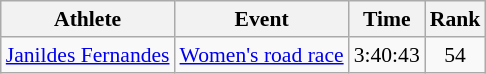<table class=wikitable style="font-size:90%">
<tr>
<th>Athlete</th>
<th>Event</th>
<th>Time</th>
<th>Rank</th>
</tr>
<tr align=center>
<td align=left><a href='#'>Janildes Fernandes</a></td>
<td align=left><a href='#'>Women's road race</a></td>
<td>3:40:43</td>
<td>54</td>
</tr>
</table>
